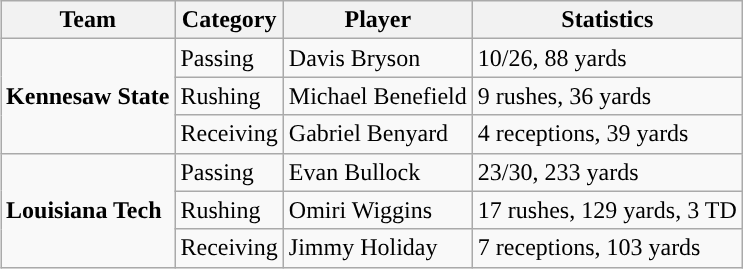<table class="wikitable" style="float: right;">
<tr>
<th>Team</th>
<th>Category</th>
<th>Player</th>
<th>Statistics</th>
</tr>
<tr>
<td rowspan=3><strong>Kennesaw State</strong></td>
<td>Passing</td>
<td>Davis Bryson</td>
<td>10/26, 88 yards</td>
</tr>
<tr>
<td>Rushing</td>
<td>Michael Benefield</td>
<td>9 rushes, 36 yards</td>
</tr>
<tr>
<td>Receiving</td>
<td>Gabriel Benyard</td>
<td>4 receptions, 39 yards</td>
</tr>
<tr>
<td rowspan=3><strong>Louisiana Tech</strong></td>
<td>Passing</td>
<td>Evan Bullock</td>
<td>23/30, 233 yards</td>
</tr>
<tr>
<td>Rushing</td>
<td>Omiri Wiggins</td>
<td>17 rushes, 129 yards, 3 TD</td>
</tr>
<tr>
<td>Receiving</td>
<td>Jimmy Holiday</td>
<td>7 receptions, 103 yards</td>
</tr>
</table>
